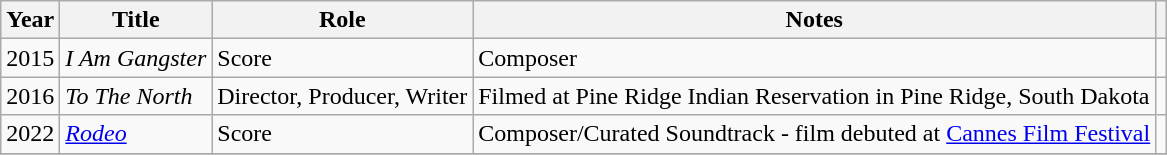<table class="wikitable">
<tr>
<th scope="col">Year</th>
<th scope="col">Title</th>
<th scope="col">Role</th>
<th scope="col">Notes</th>
<th scope="col"></th>
</tr>
<tr>
<td>2015</td>
<td><em>I Am Gangster</em></td>
<td>Score</td>
<td>Composer</td>
<td style="text-align: center;"></td>
</tr>
<tr>
<td>2016</td>
<td><em>To The North</em></td>
<td>Director, Producer, Writer</td>
<td>Filmed at Pine Ridge Indian Reservation in Pine Ridge, South Dakota</td>
<td style="text-align: center;"></td>
</tr>
<tr>
<td>2022</td>
<td><em><a href='#'>Rodeo</a></em></td>
<td>Score</td>
<td>Composer/Curated Soundtrack - film debuted at <a href='#'>Cannes Film Festival</a></td>
<td style="text-align: center;"></td>
</tr>
<tr>
</tr>
</table>
